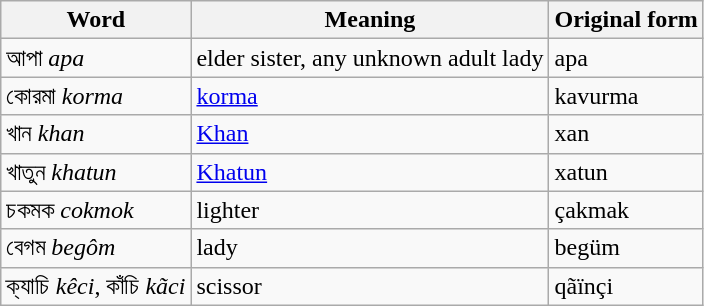<table class="wikitable">
<tr>
<th>Word</th>
<th>Meaning</th>
<th>Original form</th>
</tr>
<tr>
<td>আপা <em>apa</em></td>
<td>elder sister, any unknown adult lady</td>
<td>apa</td>
</tr>
<tr>
<td>কোরমা <em>korma</em></td>
<td><a href='#'>korma</a></td>
<td>kavurma</td>
</tr>
<tr>
<td>খান <em>khan</em></td>
<td><a href='#'>Khan</a></td>
<td>xan</td>
</tr>
<tr>
<td>খাতুন <em>khatun</em></td>
<td><a href='#'>Khatun</a></td>
<td>xatun</td>
</tr>
<tr>
<td>চকমক <em>cokmok</em></td>
<td>lighter</td>
<td>çakmak</td>
</tr>
<tr>
<td>বেগম <em>begôm</em></td>
<td>lady</td>
<td>begüm</td>
</tr>
<tr>
<td>ক্যাচি <em>kêci</em>, কাঁচি <em>kãci</em></td>
<td>scissor</td>
<td>qãïnçi</td>
</tr>
</table>
